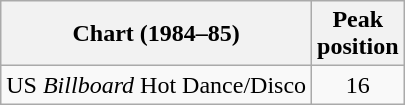<table class="wikitable">
<tr>
<th>Chart (1984–85)</th>
<th>Peak<br>position</th>
</tr>
<tr>
<td align="left">US <em>Billboard</em> Hot Dance/Disco</td>
<td style="text-align:center;">16</td>
</tr>
</table>
